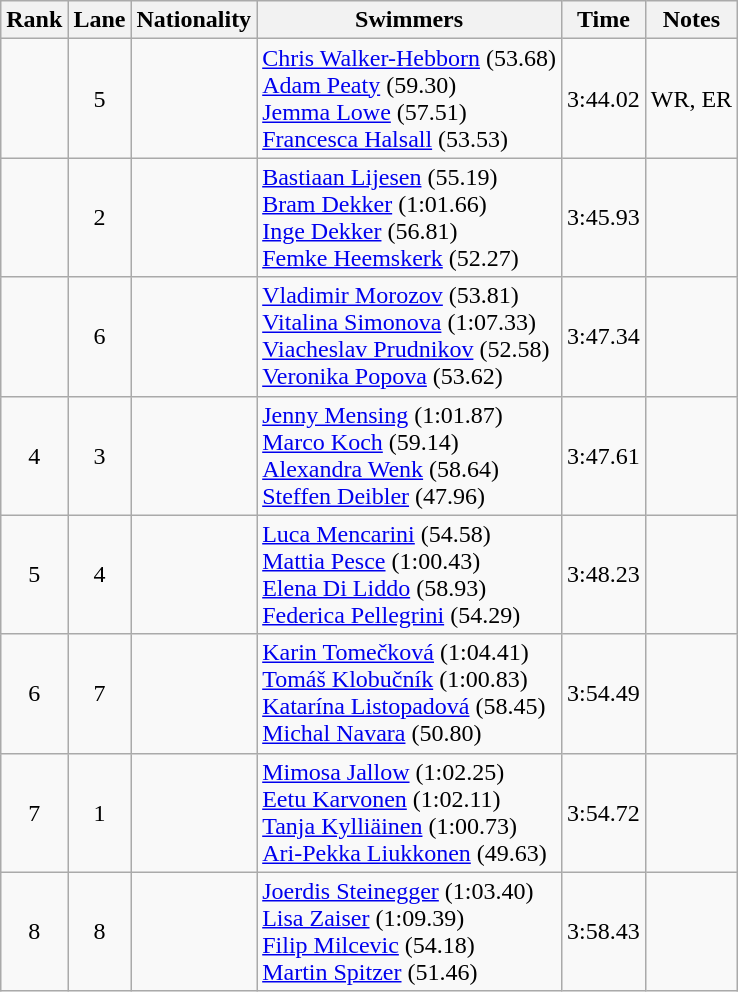<table class="wikitable sortable" style="text-align:center">
<tr>
<th>Rank</th>
<th>Lane</th>
<th>Nationality</th>
<th>Swimmers</th>
<th>Time</th>
<th>Notes</th>
</tr>
<tr>
<td></td>
<td>5</td>
<td align=left></td>
<td align=left><a href='#'>Chris Walker-Hebborn</a> (53.68)<br><a href='#'>Adam Peaty</a> (59.30)<br><a href='#'>Jemma Lowe</a> (57.51)<br><a href='#'>Francesca Halsall</a> (53.53)</td>
<td>3:44.02</td>
<td>WR, ER</td>
</tr>
<tr>
<td></td>
<td>2</td>
<td align=left></td>
<td align=left><a href='#'>Bastiaan Lijesen</a> (55.19)<br><a href='#'>Bram Dekker</a> (1:01.66)<br><a href='#'>Inge Dekker</a> (56.81)<br><a href='#'>Femke Heemskerk</a> (52.27)</td>
<td>3:45.93</td>
<td></td>
</tr>
<tr>
<td></td>
<td>6</td>
<td align=left></td>
<td align=left><a href='#'>Vladimir Morozov</a> (53.81)<br><a href='#'>Vitalina Simonova</a> (1:07.33)<br><a href='#'>Viacheslav Prudnikov</a> (52.58)<br><a href='#'>Veronika Popova</a> (53.62)</td>
<td>3:47.34</td>
<td></td>
</tr>
<tr>
<td>4</td>
<td>3</td>
<td align=left></td>
<td align=left><a href='#'>Jenny Mensing</a> (1:01.87)<br><a href='#'>Marco Koch</a> (59.14)<br><a href='#'>Alexandra Wenk</a> (58.64)<br><a href='#'>Steffen Deibler</a> (47.96)</td>
<td>3:47.61</td>
<td></td>
</tr>
<tr>
<td>5</td>
<td>4</td>
<td align=left></td>
<td align=left><a href='#'>Luca Mencarini</a> (54.58)<br><a href='#'>Mattia Pesce</a> (1:00.43)<br><a href='#'>Elena Di Liddo</a> (58.93)<br><a href='#'>Federica Pellegrini</a> (54.29)</td>
<td>3:48.23</td>
<td></td>
</tr>
<tr>
<td>6</td>
<td>7</td>
<td align=left></td>
<td align=left><a href='#'>Karin Tomečková</a> (1:04.41)<br><a href='#'>Tomáš Klobučník</a> (1:00.83)<br><a href='#'>Katarína Listopadová</a> (58.45)<br><a href='#'>Michal Navara</a> (50.80)</td>
<td>3:54.49</td>
<td></td>
</tr>
<tr>
<td>7</td>
<td>1</td>
<td align=left></td>
<td align=left><a href='#'>Mimosa Jallow</a> (1:02.25)<br><a href='#'>Eetu Karvonen</a> (1:02.11)<br><a href='#'>Tanja Kylliäinen</a> (1:00.73)<br><a href='#'>Ari-Pekka Liukkonen</a> (49.63)</td>
<td>3:54.72</td>
<td></td>
</tr>
<tr>
<td>8</td>
<td>8</td>
<td align=left></td>
<td align=left><a href='#'>Joerdis Steinegger</a> (1:03.40)<br><a href='#'>Lisa Zaiser</a> (1:09.39)<br><a href='#'>Filip Milcevic</a> (54.18)<br><a href='#'>Martin Spitzer</a> (51.46)</td>
<td>3:58.43</td>
<td></td>
</tr>
</table>
